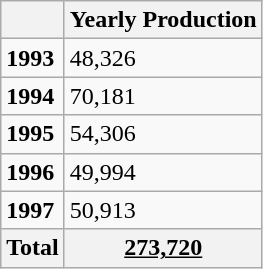<table class="wikitable">
<tr>
<th></th>
<th>Yearly Production</th>
</tr>
<tr>
<td><strong>1993</strong></td>
<td>48,326</td>
</tr>
<tr>
<td><strong>1994</strong></td>
<td>70,181</td>
</tr>
<tr>
<td><strong>1995</strong></td>
<td>54,306</td>
</tr>
<tr>
<td><strong>1996</strong></td>
<td>49,994</td>
</tr>
<tr>
<td><strong>1997</strong></td>
<td>50,913</td>
</tr>
<tr>
<th>Total</th>
<th><u>273,720</u></th>
</tr>
</table>
